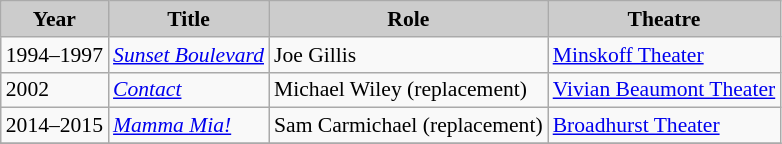<table class="wikitable" style="font-size:90%;">
<tr>
<th style="background: #CCCCCC;">Year</th>
<th style="background: #CCCCCC;">Title</th>
<th style="background: #CCCCCC;">Role</th>
<th style="background: #CCCCCC;">Theatre</th>
</tr>
<tr>
<td>1994–1997</td>
<td><em><a href='#'>Sunset Boulevard</a></em></td>
<td>Joe Gillis</td>
<td><a href='#'>Minskoff Theater</a></td>
</tr>
<tr>
<td>2002</td>
<td><em><a href='#'>Contact</a></em></td>
<td>Michael Wiley (replacement)</td>
<td><a href='#'>Vivian Beaumont Theater</a></td>
</tr>
<tr>
<td>2014–2015</td>
<td><em><a href='#'>Mamma Mia!</a></em></td>
<td>Sam Carmichael (replacement)</td>
<td><a href='#'>Broadhurst Theater</a></td>
</tr>
<tr>
</tr>
</table>
